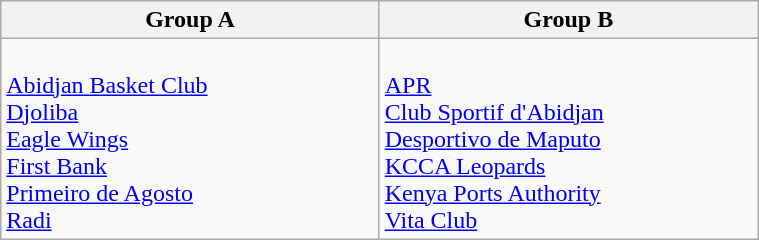<table class="wikitable" width=40%>
<tr>
<th width=25%>Group A</th>
<th width=25%>Group B</th>
</tr>
<tr>
<td><br> <a href='#'>Abidjan Basket Club</a><br>
 <a href='#'>Djoliba</a><br>
 <a href='#'>Eagle Wings</a><br>
 <a href='#'>First Bank</a><br>
 <a href='#'>Primeiro de Agosto</a><br>
 <a href='#'>Radi</a></td>
<td><br> <a href='#'>APR</a><br>
 <a href='#'>Club Sportif d'Abidjan</a><br>
 <a href='#'>Desportivo de Maputo</a><br>
 <a href='#'>KCCA Leopards</a><br>
 <a href='#'>Kenya Ports Authority</a><br>
 <a href='#'>Vita Club</a></td>
</tr>
</table>
